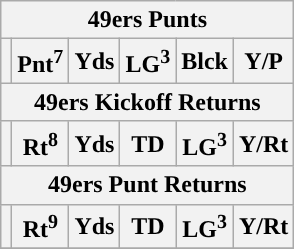<table class="wikitable">
<tr>
<th colspan=6>49ers Punts</th>
</tr>
<tr>
<th></th>
<th>Pnt<sup>7</sup></th>
<th>Yds</th>
<th>LG<sup>3</sup></th>
<th>Blck</th>
<th>Y/P</th>
</tr>
<tr>
<th colspan=6>49ers Kickoff Returns</th>
</tr>
<tr>
<th></th>
<th>Rt<sup>8</sup></th>
<th>Yds</th>
<th>TD</th>
<th>LG<sup>3</sup></th>
<th>Y/Rt</th>
</tr>
<tr>
<th colspan=6>49ers Punt Returns</th>
</tr>
<tr>
<th></th>
<th>Rt<sup>9</sup></th>
<th>Yds</th>
<th>TD</th>
<th>LG<sup>3</sup></th>
<th>Y/Rt</th>
</tr>
<tr>
</tr>
</table>
